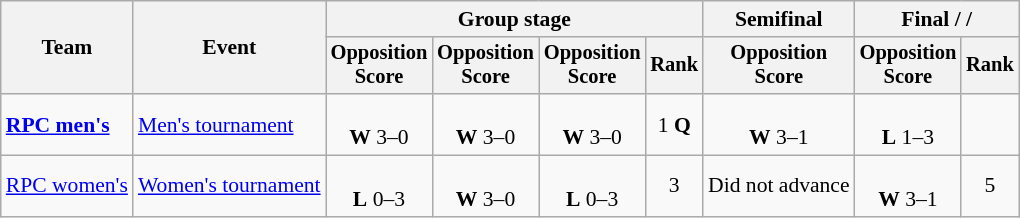<table class="wikitable" style="text-align:center; font-size:90%">
<tr>
<th rowspan=2>Team</th>
<th rowspan=2>Event</th>
<th colspan=4>Group stage</th>
<th>Semifinal</th>
<th colspan=2>Final /  / </th>
</tr>
<tr style="font-size:95%">
<th>Opposition<br>Score</th>
<th>Opposition<br>Score</th>
<th>Opposition<br>Score</th>
<th>Rank</th>
<th>Opposition<br>Score</th>
<th>Opposition<br>Score</th>
<th>Rank</th>
</tr>
<tr>
<td align=left><strong><a href='#'>RPC men's</a></strong></td>
<td align=left><a href='#'>Men's tournament</a></td>
<td><br><strong>W</strong> 3–0</td>
<td><br><strong>W</strong> 3–0</td>
<td><br><strong>W</strong> 3–0</td>
<td>1 <strong>Q</strong></td>
<td><br><strong>W</strong> 3–1</td>
<td><br><strong>L</strong> 1–3</td>
<td></td>
</tr>
<tr>
<td align=left><a href='#'>RPC women's</a></td>
<td align=left><a href='#'>Women's tournament</a></td>
<td><br><strong>L</strong> 0–3</td>
<td><br><strong>W</strong> 3–0</td>
<td><br><strong>L</strong> 0–3</td>
<td>3</td>
<td>Did not advance</td>
<td><br><strong>W</strong> 3–1</td>
<td>5</td>
</tr>
</table>
